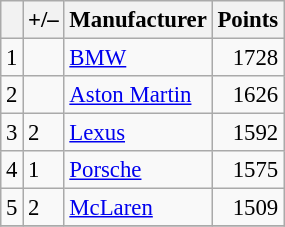<table class="wikitable" style="font-size: 95%;">
<tr>
<th scope="col"></th>
<th scope="col">+/–</th>
<th scope="col">Manufacturer</th>
<th scope="col">Points</th>
</tr>
<tr>
<td align=center>1</td>
<td align="left"></td>
<td> <a href='#'>BMW</a></td>
<td align=right>1728</td>
</tr>
<tr>
<td align=center>2</td>
<td align="left"></td>
<td> <a href='#'>Aston Martin</a></td>
<td align=right>1626</td>
</tr>
<tr>
<td align=center>3</td>
<td align="left"> 2</td>
<td> <a href='#'>Lexus</a></td>
<td align=right>1592</td>
</tr>
<tr>
<td align=center>4</td>
<td align="left"> 1</td>
<td> <a href='#'>Porsche</a></td>
<td align=right>1575</td>
</tr>
<tr>
<td align=center>5</td>
<td align="left"> 2</td>
<td> <a href='#'>McLaren</a></td>
<td align=right>1509</td>
</tr>
<tr>
</tr>
</table>
